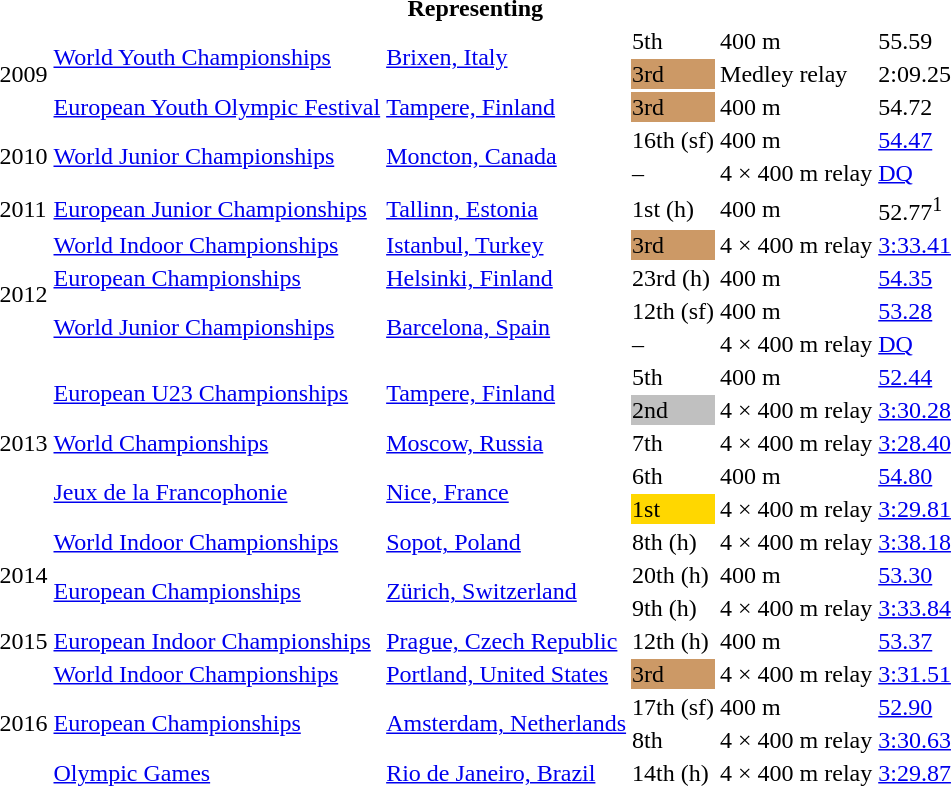<table>
<tr>
<th colspan="6">Representing </th>
</tr>
<tr>
<td rowspan=3>2009</td>
<td rowspan=2><a href='#'>World Youth Championships</a></td>
<td rowspan=2><a href='#'>Brixen, Italy</a></td>
<td>5th</td>
<td>400 m</td>
<td>55.59</td>
</tr>
<tr>
<td bgcolor=cc9966>3rd</td>
<td>Medley relay</td>
<td>2:09.25</td>
</tr>
<tr>
<td><a href='#'>European Youth Olympic Festival</a></td>
<td><a href='#'>Tampere, Finland</a></td>
<td bgcolor=cc9966>3rd</td>
<td>400 m</td>
<td>54.72</td>
</tr>
<tr>
<td rowspan=2>2010</td>
<td rowspan=2><a href='#'>World Junior Championships</a></td>
<td rowspan=2><a href='#'>Moncton, Canada</a></td>
<td>16th (sf)</td>
<td>400 m</td>
<td><a href='#'>54.47</a></td>
</tr>
<tr>
<td>–</td>
<td>4 × 400 m relay</td>
<td><a href='#'>DQ</a></td>
</tr>
<tr>
<td>2011</td>
<td><a href='#'>European Junior Championships</a></td>
<td><a href='#'>Tallinn, Estonia</a></td>
<td>1st (h)</td>
<td>400 m</td>
<td>52.77<sup>1</sup></td>
</tr>
<tr>
<td rowspan=4>2012</td>
<td><a href='#'>World Indoor Championships</a></td>
<td><a href='#'>Istanbul, Turkey</a></td>
<td bgcolor=cc9966>3rd</td>
<td>4 × 400 m relay</td>
<td><a href='#'>3:33.41</a></td>
</tr>
<tr>
<td><a href='#'>European Championships</a></td>
<td><a href='#'>Helsinki, Finland</a></td>
<td>23rd (h)</td>
<td>400 m</td>
<td><a href='#'>54.35</a></td>
</tr>
<tr>
<td rowspan=2><a href='#'>World Junior Championships</a></td>
<td rowspan=2><a href='#'>Barcelona, Spain</a></td>
<td>12th (sf)</td>
<td>400 m</td>
<td><a href='#'>53.28</a></td>
</tr>
<tr>
<td>–</td>
<td>4 × 400 m relay</td>
<td><a href='#'>DQ</a></td>
</tr>
<tr>
<td rowspan=5>2013</td>
<td rowspan=2><a href='#'>European U23 Championships</a></td>
<td rowspan=2><a href='#'>Tampere, Finland</a></td>
<td>5th</td>
<td>400 m</td>
<td><a href='#'>52.44</a></td>
</tr>
<tr>
<td bgcolor=silver>2nd</td>
<td>4 × 400 m relay</td>
<td><a href='#'>3:30.28</a></td>
</tr>
<tr>
<td><a href='#'>World Championships</a></td>
<td><a href='#'>Moscow, Russia</a></td>
<td>7th</td>
<td>4 × 400 m relay</td>
<td><a href='#'>3:28.40</a></td>
</tr>
<tr>
<td rowspan=2><a href='#'>Jeux de la Francophonie</a></td>
<td rowspan=2><a href='#'>Nice, France</a></td>
<td>6th</td>
<td>400 m</td>
<td><a href='#'>54.80</a></td>
</tr>
<tr>
<td bgcolor=gold>1st</td>
<td>4 × 400 m relay</td>
<td><a href='#'>3:29.81</a></td>
</tr>
<tr>
<td rowspan=3>2014</td>
<td><a href='#'>World Indoor Championships</a></td>
<td><a href='#'>Sopot, Poland</a></td>
<td>8th (h)</td>
<td>4 × 400 m relay</td>
<td><a href='#'>3:38.18</a></td>
</tr>
<tr>
<td rowspan=2><a href='#'>European Championships</a></td>
<td rowspan=2><a href='#'>Zürich, Switzerland</a></td>
<td>20th (h)</td>
<td>400 m</td>
<td><a href='#'>53.30</a></td>
</tr>
<tr>
<td>9th (h)</td>
<td>4 × 400 m relay</td>
<td><a href='#'>3:33.84</a></td>
</tr>
<tr>
<td>2015</td>
<td><a href='#'>European Indoor Championships</a></td>
<td><a href='#'>Prague, Czech Republic</a></td>
<td>12th (h)</td>
<td>400 m</td>
<td><a href='#'>53.37</a></td>
</tr>
<tr>
<td rowspan=4>2016</td>
<td><a href='#'>World Indoor Championships</a></td>
<td><a href='#'>Portland, United States</a></td>
<td bgcolor=cc9966>3rd</td>
<td>4 × 400 m relay</td>
<td><a href='#'>3:31.51</a></td>
</tr>
<tr>
<td rowspan=2><a href='#'>European Championships</a></td>
<td rowspan=2><a href='#'>Amsterdam, Netherlands</a></td>
<td>17th (sf)</td>
<td>400 m</td>
<td><a href='#'>52.90</a></td>
</tr>
<tr>
<td>8th</td>
<td>4 × 400 m relay</td>
<td><a href='#'>3:30.63</a></td>
</tr>
<tr>
<td><a href='#'>Olympic Games</a></td>
<td><a href='#'>Rio de Janeiro, Brazil</a></td>
<td>14th (h)</td>
<td>4 × 400 m relay</td>
<td><a href='#'>3:29.87</a></td>
</tr>
</table>
